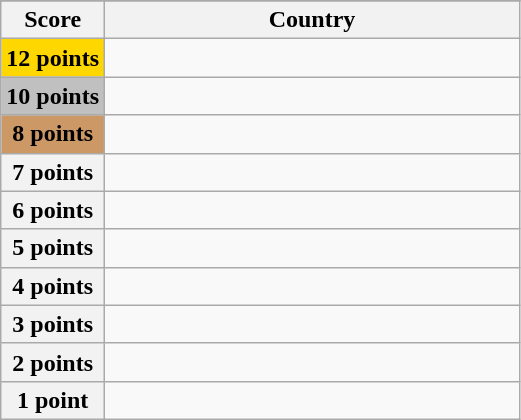<table class="wikitable">
<tr>
</tr>
<tr>
<th scope="col" width="20%">Score</th>
<th scope="col">Country</th>
</tr>
<tr>
<th scope="row" style="background:gold">12 points</th>
<td></td>
</tr>
<tr>
<th scope="row" style="background:silver">10 points</th>
<td></td>
</tr>
<tr>
<th scope="row" style="background:#CC9966">8 points</th>
<td></td>
</tr>
<tr>
<th scope="row">7 points</th>
<td></td>
</tr>
<tr>
<th scope="row">6 points</th>
<td></td>
</tr>
<tr>
<th scope="row">5 points</th>
<td></td>
</tr>
<tr>
<th scope="row">4 points</th>
<td></td>
</tr>
<tr>
<th scope="row">3 points</th>
<td></td>
</tr>
<tr>
<th scope="row">2 points</th>
<td></td>
</tr>
<tr>
<th scope="row">1 point</th>
<td></td>
</tr>
</table>
